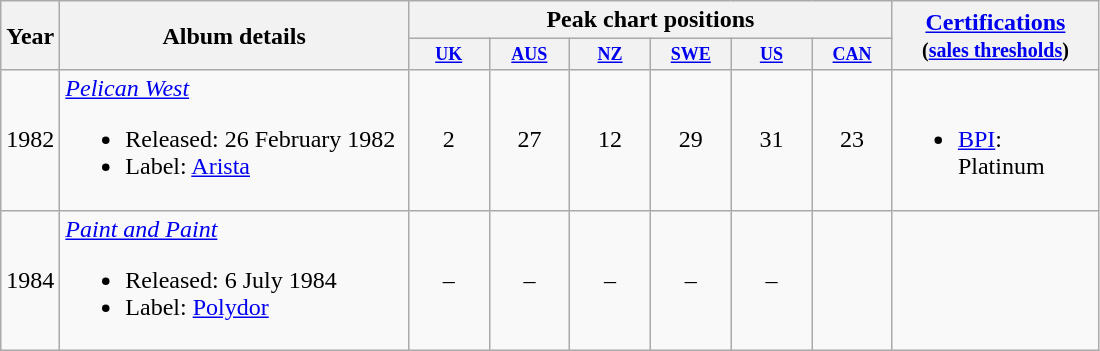<table class="wikitable" style="text-align:left;">
<tr>
<th rowspan="2">Year</th>
<th rowspan="2" style="width:225px;">Album details</th>
<th colspan="6">Peak chart positions</th>
<th width="130" rowspan="2"><a href='#'>Certifications</a><br><small>(<a href='#'>sales thresholds</a>)</small></th>
</tr>
<tr>
<th style="width:4em;font-size:75%"><a href='#'>UK</a><br></th>
<th style="width:4em;font-size:75%"><a href='#'>AUS</a><br></th>
<th style="width:4em;font-size:75%"><a href='#'>NZ</a><br></th>
<th style="width:4em;font-size:75%"><a href='#'>SWE</a><br></th>
<th style="width:4em;font-size:75%"><a href='#'>US</a></th>
<th style="width:4em;font-size:75%"><a href='#'>CAN</a><br></th>
</tr>
<tr>
<td>1982</td>
<td><em><a href='#'>Pelican West</a></em><br><ul><li>Released: 26 February 1982</li><li>Label: <a href='#'>Arista</a></li></ul></td>
<td style="text-align:center;">2</td>
<td style="text-align:center;">27</td>
<td style="text-align:center;">12</td>
<td style="text-align:center;">29</td>
<td style="text-align:center;">31</td>
<td style="text-align:center;">23</td>
<td><br><ul><li><a href='#'>BPI</a>: Platinum</li></ul></td>
</tr>
<tr>
<td>1984</td>
<td><em><a href='#'>Paint and Paint</a></em><br><ul><li>Released: 6 July 1984</li><li>Label: <a href='#'>Polydor</a></li></ul></td>
<td style="text-align:center;">–</td>
<td style="text-align:center;">–</td>
<td style="text-align:center;">–</td>
<td style="text-align:center;">–</td>
<td style="text-align:center;">–</td>
<td></td>
</tr>
</table>
